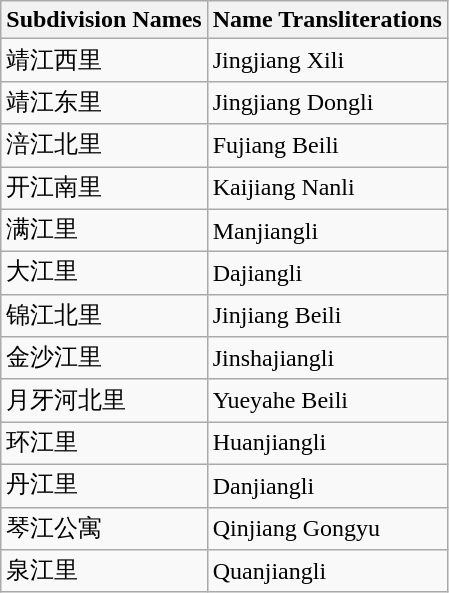<table class="wikitable sortable">
<tr>
<th>Subdivision Names</th>
<th>Name Transliterations</th>
</tr>
<tr>
<td>靖江西里</td>
<td>Jingjiang Xili</td>
</tr>
<tr>
<td>靖江东里</td>
<td>Jingjiang Dongli</td>
</tr>
<tr>
<td>涪江北里</td>
<td>Fujiang Beili</td>
</tr>
<tr>
<td>开江南里</td>
<td>Kaijiang Nanli</td>
</tr>
<tr>
<td>满江里</td>
<td>Manjiangli</td>
</tr>
<tr>
<td>大江里</td>
<td>Dajiangli</td>
</tr>
<tr>
<td>锦江北里</td>
<td>Jinjiang Beili</td>
</tr>
<tr>
<td>金沙江里</td>
<td>Jinshajiangli</td>
</tr>
<tr>
<td>月牙河北里</td>
<td>Yueyahe Beili</td>
</tr>
<tr>
<td>环江里</td>
<td>Huanjiangli</td>
</tr>
<tr>
<td>丹江里</td>
<td>Danjiangli</td>
</tr>
<tr>
<td>琴江公寓</td>
<td>Qinjiang Gongyu</td>
</tr>
<tr>
<td>泉江里</td>
<td>Quanjiangli</td>
</tr>
</table>
